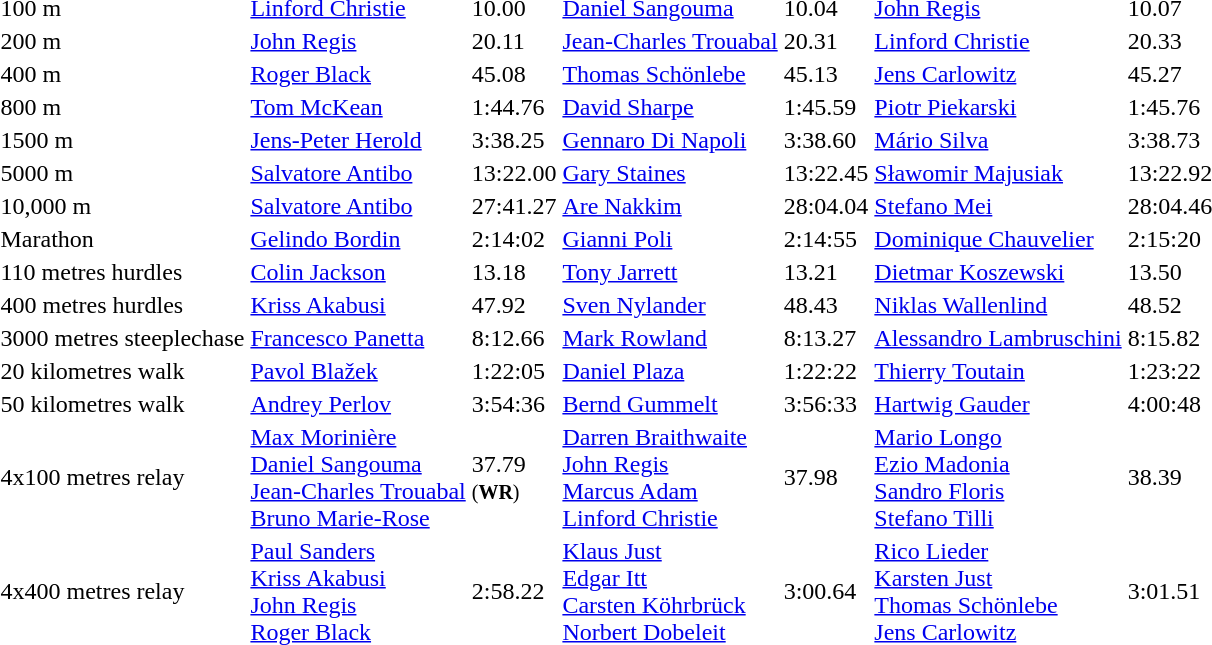<table>
<tr>
<td>100 m<br></td>
<td><a href='#'>Linford Christie</a><br> </td>
<td>10.00</td>
<td><a href='#'>Daniel Sangouma</a><br> </td>
<td>10.04</td>
<td><a href='#'>John Regis</a><br> </td>
<td>10.07</td>
</tr>
<tr>
<td>200 m<br></td>
<td><a href='#'>John Regis</a><br></td>
<td>20.11</td>
<td><a href='#'>Jean-Charles Trouabal</a><br></td>
<td>20.31</td>
<td><a href='#'>Linford Christie</a><br></td>
<td>20.33</td>
</tr>
<tr>
<td>400 m<br></td>
<td><a href='#'>Roger Black</a><br></td>
<td>45.08</td>
<td><a href='#'>Thomas Schönlebe</a><br></td>
<td>45.13</td>
<td><a href='#'>Jens Carlowitz</a><br></td>
<td>45.27</td>
</tr>
<tr>
<td>800 m<br></td>
<td><a href='#'>Tom McKean</a><br></td>
<td>1:44.76</td>
<td><a href='#'>David Sharpe</a><br></td>
<td>1:45.59</td>
<td><a href='#'>Piotr Piekarski</a><br></td>
<td>1:45.76</td>
</tr>
<tr>
<td>1500 m<br></td>
<td><a href='#'>Jens-Peter Herold</a><br></td>
<td>3:38.25</td>
<td><a href='#'>Gennaro Di Napoli</a><br></td>
<td>3:38.60</td>
<td><a href='#'>Mário Silva</a><br></td>
<td>3:38.73</td>
</tr>
<tr>
<td>5000 m<br></td>
<td><a href='#'>Salvatore Antibo</a><br></td>
<td>13:22.00</td>
<td><a href='#'>Gary Staines</a><br></td>
<td>13:22.45</td>
<td><a href='#'>Sławomir Majusiak</a><br></td>
<td>13:22.92</td>
</tr>
<tr>
<td>10,000 m<br></td>
<td><a href='#'>Salvatore Antibo</a><br></td>
<td>27:41.27</td>
<td><a href='#'>Are Nakkim</a><br></td>
<td>28:04.04</td>
<td><a href='#'>Stefano Mei</a><br></td>
<td>28:04.46</td>
</tr>
<tr>
<td>Marathon<br></td>
<td><a href='#'>Gelindo Bordin</a><br></td>
<td>2:14:02</td>
<td><a href='#'>Gianni Poli</a><br></td>
<td>2:14:55</td>
<td><a href='#'>Dominique Chauvelier</a><br></td>
<td>2:15:20</td>
</tr>
<tr>
<td>110 metres hurdles<br></td>
<td><a href='#'>Colin Jackson</a><br> </td>
<td>13.18</td>
<td><a href='#'>Tony Jarrett</a><br></td>
<td>13.21</td>
<td><a href='#'>Dietmar Koszewski</a><br></td>
<td>13.50</td>
</tr>
<tr>
<td>400 metres hurdles<br></td>
<td><a href='#'>Kriss Akabusi</a><br> </td>
<td>47.92</td>
<td><a href='#'>Sven Nylander</a><br> </td>
<td>48.43</td>
<td><a href='#'>Niklas Wallenlind</a><br> </td>
<td>48.52</td>
</tr>
<tr>
<td>3000 metres steeplechase<br></td>
<td><a href='#'>Francesco Panetta</a><br> </td>
<td>8:12.66</td>
<td><a href='#'>Mark Rowland</a><br> </td>
<td>8:13.27</td>
<td><a href='#'>Alessandro Lambruschini</a><br> </td>
<td>8:15.82</td>
</tr>
<tr>
<td>20 kilometres walk<br></td>
<td><a href='#'>Pavol Blažek</a><br> </td>
<td>1:22:05</td>
<td><a href='#'>Daniel Plaza</a><br> </td>
<td>1:22:22</td>
<td><a href='#'>Thierry Toutain</a><br> </td>
<td>1:23:22</td>
</tr>
<tr>
<td>50 kilometres walk<br></td>
<td><a href='#'>Andrey Perlov</a><br> </td>
<td>3:54:36</td>
<td><a href='#'>Bernd Gummelt</a><br> </td>
<td>3:56:33</td>
<td><a href='#'>Hartwig Gauder</a><br> </td>
<td>4:00:48</td>
</tr>
<tr>
<td>4x100 metres relay <br></td>
<td><a href='#'>Max Morinière</a><br><a href='#'>Daniel Sangouma</a><br><a href='#'>Jean-Charles Trouabal</a><br><a href='#'>Bruno Marie-Rose</a><br></td>
<td>37.79<br><small>(<strong>WR</strong>)</small></td>
<td><a href='#'>Darren Braithwaite</a><br><a href='#'>John Regis</a><br><a href='#'>Marcus Adam</a><br><a href='#'>Linford Christie</a><br></td>
<td>37.98</td>
<td><a href='#'>Mario Longo</a><br><a href='#'>Ezio Madonia</a><br><a href='#'>Sandro Floris</a><br><a href='#'>Stefano Tilli</a><br></td>
<td>38.39</td>
</tr>
<tr>
<td>4x400 metres relay<br></td>
<td><a href='#'>Paul Sanders</a><br><a href='#'>Kriss Akabusi</a><br><a href='#'>John Regis</a><br><a href='#'>Roger Black</a> <br></td>
<td>2:58.22</td>
<td><a href='#'>Klaus Just</a><br><a href='#'>Edgar Itt</a><br><a href='#'>Carsten Köhrbrück</a><br><a href='#'>Norbert Dobeleit</a> <br></td>
<td>3:00.64</td>
<td><a href='#'>Rico Lieder</a><br><a href='#'>Karsten Just</a><br><a href='#'>Thomas Schönlebe</a><br><a href='#'>Jens Carlowitz</a> <br></td>
<td>3:01.51</td>
</tr>
</table>
